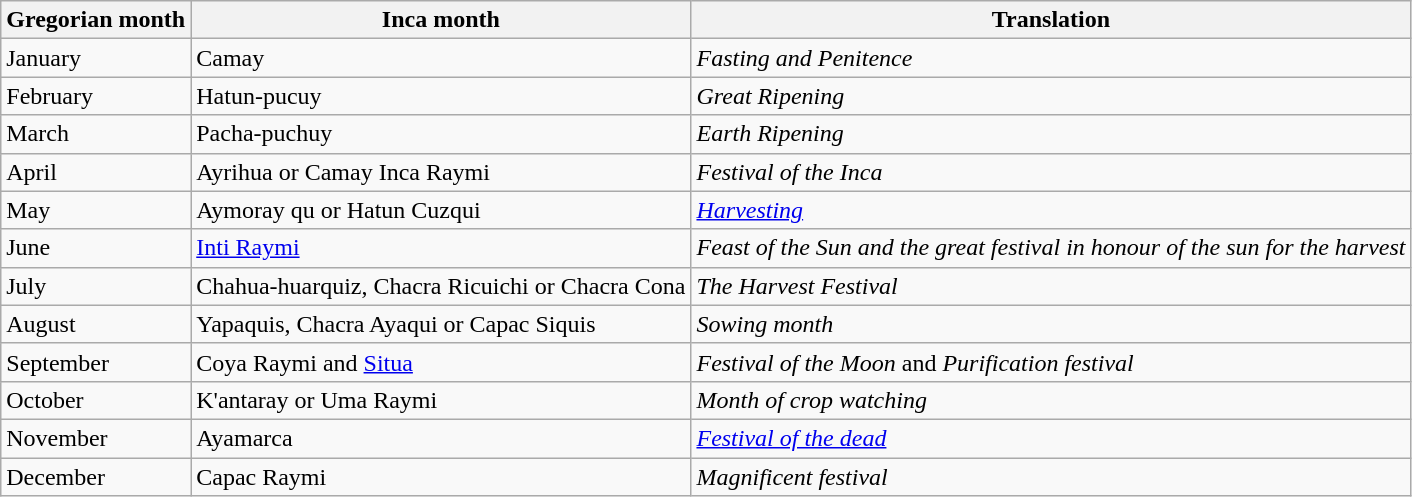<table class="wikitable">
<tr>
<th>Gregorian month</th>
<th>Inca month</th>
<th>Translation</th>
</tr>
<tr>
<td>January</td>
<td>Camay</td>
<td><em>Fasting and Penitence</em></td>
</tr>
<tr>
<td>February</td>
<td>Hatun-pucuy</td>
<td><em>Great Ripening</em></td>
</tr>
<tr>
<td>March</td>
<td>Pacha-puchuy</td>
<td><em>Earth Ripening</em></td>
</tr>
<tr>
<td>April</td>
<td>Ayrihua or Camay Inca Raymi</td>
<td><em>Festival of the Inca</em></td>
</tr>
<tr>
<td>May</td>
<td>Aymoray qu or Hatun Cuzqui</td>
<td><em><a href='#'>Harvesting</a></em></td>
</tr>
<tr>
<td>June</td>
<td><a href='#'>Inti Raymi</a></td>
<td><em>Feast of the Sun and the great festival in honour of the sun for the harvest</em></td>
</tr>
<tr>
<td>July</td>
<td>Chahua-huarquiz, Chacra Ricuichi or Chacra Cona</td>
<td><em>The Harvest Festival</em></td>
</tr>
<tr>
<td>August</td>
<td>Yapaquis, Chacra Ayaqui or Capac Siquis</td>
<td><em>Sowing month</em></td>
</tr>
<tr>
<td>September</td>
<td>Coya Raymi and <a href='#'>Situa</a></td>
<td><em>Festival of the Moon</em> and <em>Purification festival</em></td>
</tr>
<tr>
<td>October</td>
<td>K'antaray or Uma Raymi</td>
<td><em>Month of crop watching</em></td>
</tr>
<tr>
<td>November</td>
<td>Ayamarca</td>
<td><em><a href='#'>Festival of the dead</a></em></td>
</tr>
<tr>
<td>December</td>
<td>Capac Raymi</td>
<td><em>Magnificent festival</em></td>
</tr>
</table>
